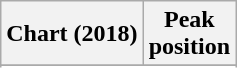<table class="wikitable sortable plainrowheaders" style="text-align:center">
<tr>
<th scope="col">Chart (2018)</th>
<th scope="col">Peak<br>position</th>
</tr>
<tr>
</tr>
<tr>
</tr>
</table>
